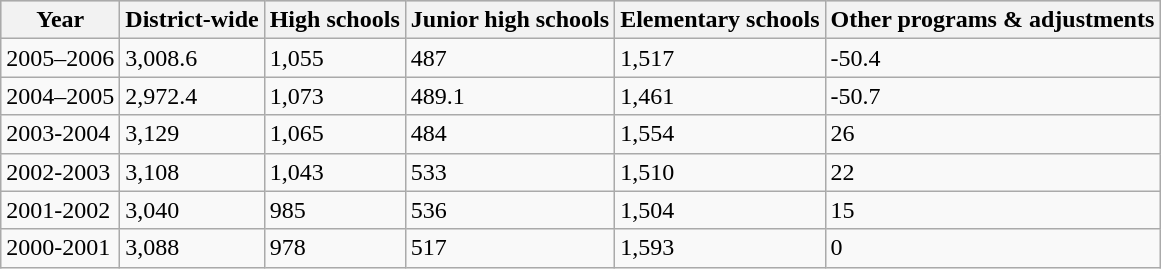<table class="wikitable">
<tr bgcolor="#CCCCCC">
<th>Year</th>
<th>District-wide</th>
<th>High schools</th>
<th>Junior high schools</th>
<th>Elementary schools</th>
<th>Other programs & adjustments</th>
</tr>
<tr>
<td>2005–2006</td>
<td>3,008.6</td>
<td>1,055</td>
<td>487</td>
<td>1,517</td>
<td>-50.4</td>
</tr>
<tr>
<td>2004–2005</td>
<td>2,972.4</td>
<td>1,073</td>
<td>489.1</td>
<td>1,461</td>
<td>-50.7</td>
</tr>
<tr>
<td>2003-2004</td>
<td>3,129</td>
<td>1,065</td>
<td>484</td>
<td>1,554</td>
<td>26</td>
</tr>
<tr>
<td>2002-2003</td>
<td>3,108</td>
<td>1,043</td>
<td>533</td>
<td>1,510</td>
<td>22</td>
</tr>
<tr>
<td>2001-2002</td>
<td>3,040</td>
<td>985</td>
<td>536</td>
<td>1,504</td>
<td>15</td>
</tr>
<tr>
<td>2000-2001</td>
<td>3,088</td>
<td>978</td>
<td>517</td>
<td>1,593</td>
<td>0</td>
</tr>
</table>
